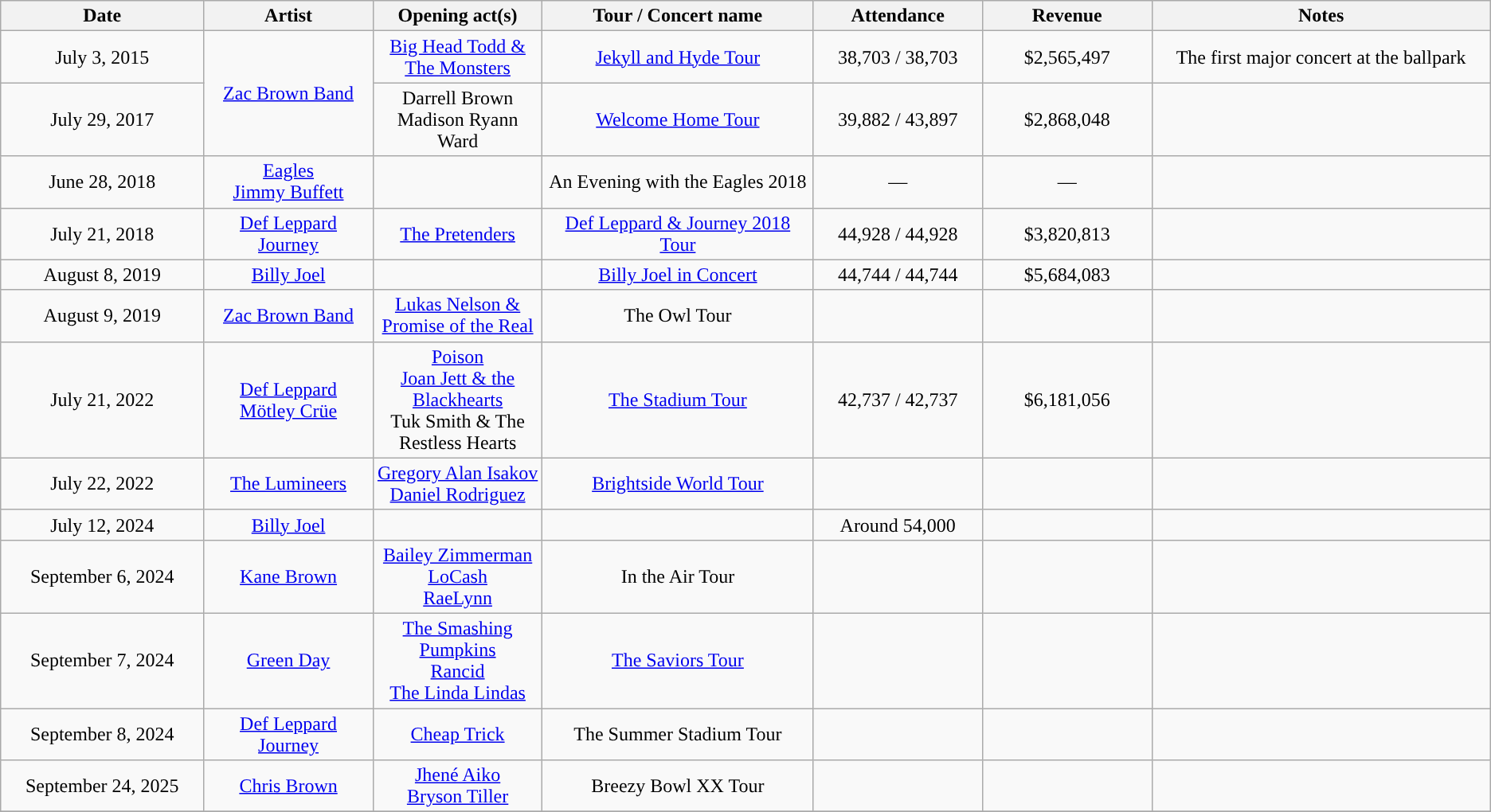<table class="wikitable" style="text-align:center;">
<tr>
<th width=12% style="text-align:center;">Date</th>
<th width=10% style="text-align:center;">Artist</th>
<th width=10% style="text-align:center;">Opening act(s)</th>
<th width=16% style="text-align:center;">Tour / Concert name</th>
<th width=10% style="text-align:center;">Attendance</th>
<th width=10% style="text-align:center;">Revenue</th>
<th width=20% style="text-align:center;">Notes</th>
</tr>
<tr>
<td>July 3, 2015</td>
<td rowspan=2><a href='#'>Zac Brown Band</a></td>
<td><a href='#'>Big Head Todd & The Monsters</a></td>
<td><a href='#'>Jekyll and Hyde Tour</a></td>
<td>38,703 / 38,703</td>
<td>$2,565,497</td>
<td>The first major concert at the ballpark</td>
</tr>
<tr>
<td>July 29, 2017</td>
<td>Darrell Brown<br>Madison Ryann Ward</td>
<td><a href='#'>Welcome Home Tour</a></td>
<td>39,882 / 43,897</td>
<td>$2,868,048</td>
<td></td>
</tr>
<tr>
<td>June 28, 2018</td>
<td><a href='#'>Eagles</a><br><a href='#'>Jimmy Buffett</a></td>
<td></td>
<td>An Evening with the Eagles 2018</td>
<td>—</td>
<td>—</td>
<td></td>
</tr>
<tr>
<td>July 21, 2018</td>
<td><a href='#'>Def Leppard</a><br><a href='#'>Journey</a></td>
<td><a href='#'>The Pretenders</a></td>
<td><a href='#'>Def Leppard & Journey 2018 Tour</a></td>
<td>44,928 / 44,928</td>
<td>$3,820,813</td>
<td></td>
</tr>
<tr>
<td>August 8, 2019</td>
<td><a href='#'>Billy Joel</a></td>
<td></td>
<td><a href='#'>Billy Joel in Concert</a></td>
<td>44,744 / 44,744</td>
<td>$5,684,083</td>
<td></td>
</tr>
<tr>
<td>August 9, 2019</td>
<td><a href='#'>Zac Brown Band</a></td>
<td><a href='#'>Lukas Nelson & Promise of the Real</a></td>
<td>The Owl Tour</td>
<td></td>
<td></td>
<td></td>
</tr>
<tr>
<td>July 21, 2022</td>
<td><a href='#'>Def Leppard</a><br><a href='#'>Mötley Crüe</a></td>
<td><a href='#'>Poison</a><br><a href='#'>Joan Jett & the Blackhearts</a><br>Tuk Smith & The Restless Hearts</td>
<td><a href='#'>The Stadium Tour</a></td>
<td>42,737 / 42,737</td>
<td>$6,181,056</td>
<td></td>
</tr>
<tr>
<td>July 22, 2022</td>
<td><a href='#'>The Lumineers</a></td>
<td><a href='#'>Gregory Alan Isakov</a><br><a href='#'>Daniel Rodriguez</a></td>
<td><a href='#'>Brightside World Tour</a></td>
<td></td>
<td></td>
<td></td>
</tr>
<tr>
<td>July 12, 2024</td>
<td><a href='#'>Billy Joel</a></td>
<td></td>
<td></td>
<td>Around 54,000</td>
<td></td>
<td></td>
</tr>
<tr>
<td>September 6, 2024</td>
<td><a href='#'>Kane Brown</a></td>
<td><a href='#'>Bailey Zimmerman</a><br><a href='#'>LoCash</a><br><a href='#'>RaeLynn</a></td>
<td>In the Air Tour</td>
<td></td>
<td></td>
<td></td>
</tr>
<tr>
<td>September 7, 2024</td>
<td><a href='#'>Green Day</a></td>
<td><a href='#'>The Smashing Pumpkins</a><br><a href='#'>Rancid</a><br><a href='#'>The Linda Lindas</a></td>
<td><a href='#'>The Saviors Tour</a></td>
<td></td>
<td></td>
<td></td>
</tr>
<tr>
<td>September 8, 2024</td>
<td><a href='#'>Def Leppard</a><br><a href='#'>Journey</a></td>
<td><a href='#'>Cheap Trick</a></td>
<td>The Summer Stadium Tour</td>
<td></td>
<td></td>
<td></td>
</tr>
<tr>
<td>September 24, 2025</td>
<td><a href='#'>Chris Brown</a></td>
<td><a href='#'>Jhené Aiko</a><br><a href='#'>Bryson Tiller</a></td>
<td>Breezy Bowl XX Tour</td>
<td></td>
<td></td>
<td></td>
</tr>
<tr>
</tr>
</table>
